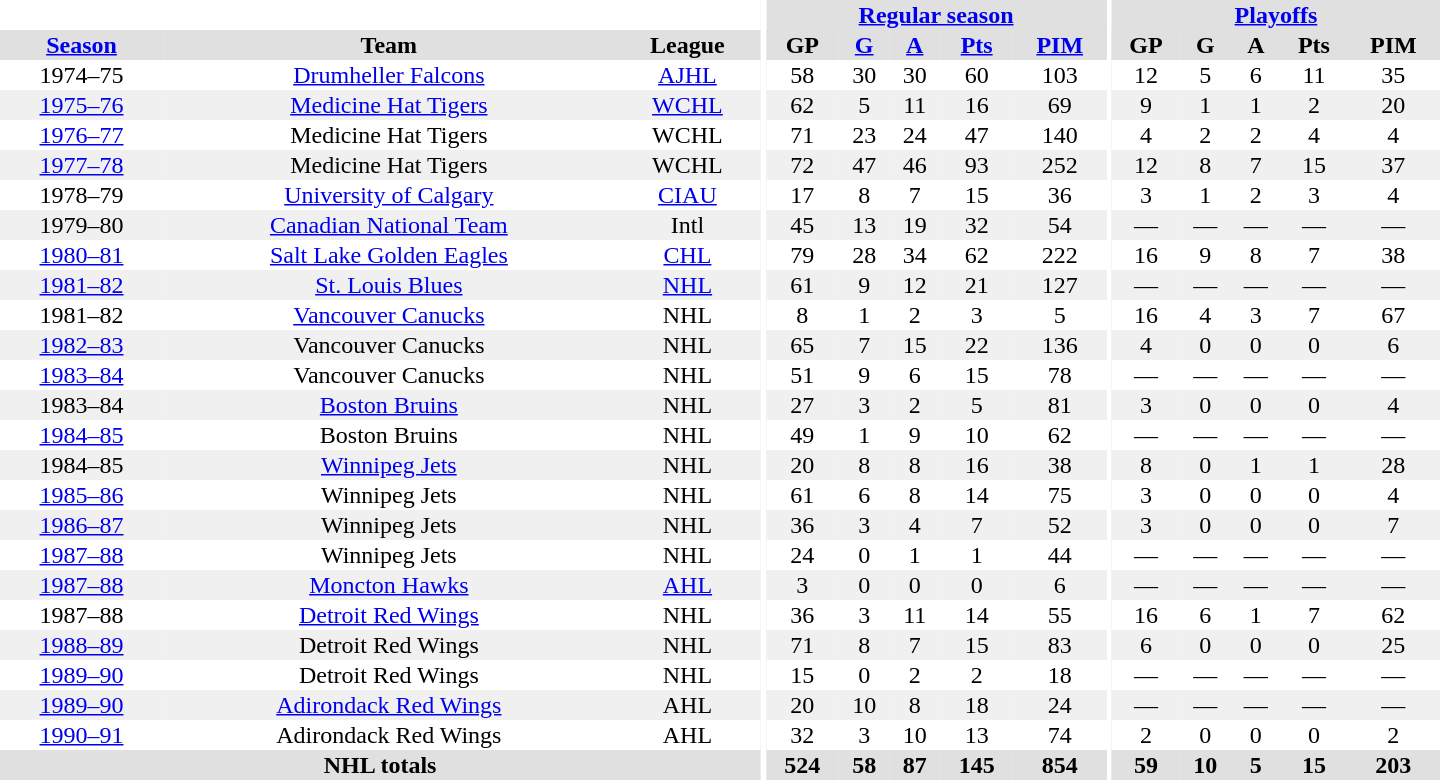<table border="0" cellpadding="1" cellspacing="0" style="text-align:center; width:60em">
<tr bgcolor="#e0e0e0">
<th colspan="3" bgcolor="#ffffff"></th>
<th rowspan="100" bgcolor="#ffffff"></th>
<th colspan="5"><a href='#'>Regular season</a></th>
<th rowspan="100" bgcolor="#ffffff"></th>
<th colspan="5"><a href='#'>Playoffs</a></th>
</tr>
<tr bgcolor="#e0e0e0">
<th><a href='#'>Season</a></th>
<th>Team</th>
<th>League</th>
<th>GP</th>
<th><a href='#'>G</a></th>
<th><a href='#'>A</a></th>
<th><a href='#'>Pts</a></th>
<th><a href='#'>PIM</a></th>
<th>GP</th>
<th>G</th>
<th>A</th>
<th>Pts</th>
<th>PIM</th>
</tr>
<tr>
<td>1974–75</td>
<td><a href='#'>Drumheller Falcons</a></td>
<td><a href='#'>AJHL</a></td>
<td>58</td>
<td>30</td>
<td>30</td>
<td>60</td>
<td>103</td>
<td>12</td>
<td>5</td>
<td>6</td>
<td>11</td>
<td>35</td>
</tr>
<tr bgcolor="#f0f0f0">
<td><a href='#'>1975–76</a></td>
<td><a href='#'>Medicine Hat Tigers</a></td>
<td><a href='#'>WCHL</a></td>
<td>62</td>
<td>5</td>
<td>11</td>
<td>16</td>
<td>69</td>
<td>9</td>
<td>1</td>
<td>1</td>
<td>2</td>
<td>20</td>
</tr>
<tr>
<td><a href='#'>1976–77</a></td>
<td>Medicine Hat Tigers</td>
<td>WCHL</td>
<td>71</td>
<td>23</td>
<td>24</td>
<td>47</td>
<td>140</td>
<td>4</td>
<td>2</td>
<td>2</td>
<td>4</td>
<td>4</td>
</tr>
<tr bgcolor="#f0f0f0">
<td><a href='#'>1977–78</a></td>
<td>Medicine Hat Tigers</td>
<td>WCHL</td>
<td>72</td>
<td>47</td>
<td>46</td>
<td>93</td>
<td>252</td>
<td>12</td>
<td>8</td>
<td>7</td>
<td>15</td>
<td>37</td>
</tr>
<tr>
<td>1978–79</td>
<td><a href='#'>University of Calgary</a></td>
<td><a href='#'>CIAU</a></td>
<td>17</td>
<td>8</td>
<td>7</td>
<td>15</td>
<td>36</td>
<td>3</td>
<td>1</td>
<td>2</td>
<td>3</td>
<td>4</td>
</tr>
<tr bgcolor="#f0f0f0">
<td>1979–80</td>
<td><a href='#'>Canadian National Team</a></td>
<td>Intl</td>
<td>45</td>
<td>13</td>
<td>19</td>
<td>32</td>
<td>54</td>
<td>—</td>
<td>—</td>
<td>—</td>
<td>—</td>
<td>—</td>
</tr>
<tr>
<td><a href='#'>1980–81</a></td>
<td><a href='#'>Salt Lake Golden Eagles</a></td>
<td><a href='#'>CHL</a></td>
<td>79</td>
<td>28</td>
<td>34</td>
<td>62</td>
<td>222</td>
<td>16</td>
<td>9</td>
<td>8</td>
<td>7</td>
<td>38</td>
</tr>
<tr bgcolor="#f0f0f0">
<td><a href='#'>1981–82</a></td>
<td><a href='#'>St. Louis Blues</a></td>
<td><a href='#'>NHL</a></td>
<td>61</td>
<td>9</td>
<td>12</td>
<td>21</td>
<td>127</td>
<td>—</td>
<td>—</td>
<td>—</td>
<td>—</td>
<td>—</td>
</tr>
<tr>
<td>1981–82</td>
<td><a href='#'>Vancouver Canucks</a></td>
<td>NHL</td>
<td>8</td>
<td>1</td>
<td>2</td>
<td>3</td>
<td>5</td>
<td>16</td>
<td>4</td>
<td>3</td>
<td>7</td>
<td>67</td>
</tr>
<tr bgcolor="#f0f0f0">
<td><a href='#'>1982–83</a></td>
<td>Vancouver Canucks</td>
<td>NHL</td>
<td>65</td>
<td>7</td>
<td>15</td>
<td>22</td>
<td>136</td>
<td>4</td>
<td>0</td>
<td>0</td>
<td>0</td>
<td>6</td>
</tr>
<tr>
<td><a href='#'>1983–84</a></td>
<td>Vancouver Canucks</td>
<td>NHL</td>
<td>51</td>
<td>9</td>
<td>6</td>
<td>15</td>
<td>78</td>
<td>—</td>
<td>—</td>
<td>—</td>
<td>—</td>
<td>—</td>
</tr>
<tr bgcolor="#f0f0f0">
<td>1983–84</td>
<td><a href='#'>Boston Bruins</a></td>
<td>NHL</td>
<td>27</td>
<td>3</td>
<td>2</td>
<td>5</td>
<td>81</td>
<td>3</td>
<td>0</td>
<td>0</td>
<td>0</td>
<td>4</td>
</tr>
<tr>
<td><a href='#'>1984–85</a></td>
<td>Boston Bruins</td>
<td>NHL</td>
<td>49</td>
<td>1</td>
<td>9</td>
<td>10</td>
<td>62</td>
<td>—</td>
<td>—</td>
<td>—</td>
<td>—</td>
<td>—</td>
</tr>
<tr bgcolor="#f0f0f0">
<td>1984–85</td>
<td><a href='#'>Winnipeg Jets</a></td>
<td>NHL</td>
<td>20</td>
<td>8</td>
<td>8</td>
<td>16</td>
<td>38</td>
<td>8</td>
<td>0</td>
<td>1</td>
<td>1</td>
<td>28</td>
</tr>
<tr>
<td><a href='#'>1985–86</a></td>
<td>Winnipeg Jets</td>
<td>NHL</td>
<td>61</td>
<td>6</td>
<td>8</td>
<td>14</td>
<td>75</td>
<td>3</td>
<td>0</td>
<td>0</td>
<td>0</td>
<td>4</td>
</tr>
<tr bgcolor="#f0f0f0">
<td><a href='#'>1986–87</a></td>
<td>Winnipeg Jets</td>
<td>NHL</td>
<td>36</td>
<td>3</td>
<td>4</td>
<td>7</td>
<td>52</td>
<td>3</td>
<td>0</td>
<td>0</td>
<td>0</td>
<td>7</td>
</tr>
<tr>
<td><a href='#'>1987–88</a></td>
<td>Winnipeg Jets</td>
<td>NHL</td>
<td>24</td>
<td>0</td>
<td>1</td>
<td>1</td>
<td>44</td>
<td>—</td>
<td>—</td>
<td>—</td>
<td>—</td>
<td>—</td>
</tr>
<tr bgcolor="#f0f0f0">
<td><a href='#'>1987–88</a></td>
<td><a href='#'>Moncton Hawks</a></td>
<td><a href='#'>AHL</a></td>
<td>3</td>
<td>0</td>
<td>0</td>
<td>0</td>
<td>6</td>
<td>—</td>
<td>—</td>
<td>—</td>
<td>—</td>
<td>—</td>
</tr>
<tr>
<td>1987–88</td>
<td><a href='#'>Detroit Red Wings</a></td>
<td>NHL</td>
<td>36</td>
<td>3</td>
<td>11</td>
<td>14</td>
<td>55</td>
<td>16</td>
<td>6</td>
<td>1</td>
<td>7</td>
<td>62</td>
</tr>
<tr bgcolor="#f0f0f0">
<td><a href='#'>1988–89</a></td>
<td>Detroit Red Wings</td>
<td>NHL</td>
<td>71</td>
<td>8</td>
<td>7</td>
<td>15</td>
<td>83</td>
<td>6</td>
<td>0</td>
<td>0</td>
<td>0</td>
<td>25</td>
</tr>
<tr>
<td><a href='#'>1989–90</a></td>
<td>Detroit Red Wings</td>
<td>NHL</td>
<td>15</td>
<td>0</td>
<td>2</td>
<td>2</td>
<td>18</td>
<td>—</td>
<td>—</td>
<td>—</td>
<td>—</td>
<td>—</td>
</tr>
<tr bgcolor="#f0f0f0">
<td><a href='#'>1989–90</a></td>
<td><a href='#'>Adirondack Red Wings</a></td>
<td>AHL</td>
<td>20</td>
<td>10</td>
<td>8</td>
<td>18</td>
<td>24</td>
<td>—</td>
<td>—</td>
<td>—</td>
<td>—</td>
<td>—</td>
</tr>
<tr>
<td><a href='#'>1990–91</a></td>
<td>Adirondack Red Wings</td>
<td>AHL</td>
<td>32</td>
<td>3</td>
<td>10</td>
<td>13</td>
<td>74</td>
<td>2</td>
<td>0</td>
<td>0</td>
<td>0</td>
<td>2</td>
</tr>
<tr bgcolor="#e0e0e0">
<th colspan="3">NHL totals</th>
<th>524</th>
<th>58</th>
<th>87</th>
<th>145</th>
<th>854</th>
<th>59</th>
<th>10</th>
<th>5</th>
<th>15</th>
<th>203</th>
</tr>
</table>
